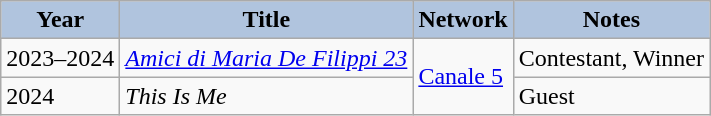<table class="wikitable">
<tr>
<th style="background:#B0C4DE;">Year</th>
<th style="background:#B0C4DE;">Title</th>
<th style="background:#B0C4DE;">Network</th>
<th style="background:#B0C4DE;">Notes</th>
</tr>
<tr>
<td>2023–2024</td>
<td><em><a href='#'>Amici di Maria De Filippi 23</a></em></td>
<td rowspan="2"><a href='#'>Canale 5</a></td>
<td>Contestant, Winner</td>
</tr>
<tr>
<td>2024</td>
<td><em>This Is Me</em></td>
<td>Guest</td>
</tr>
</table>
